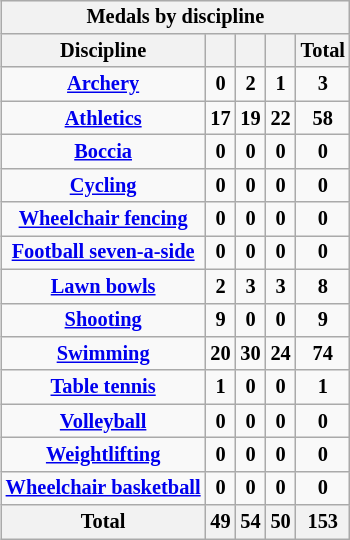<table class="wikitable"  style="font-size:85%; float:right;">
<tr style="background:#efefef;">
<th colspan=6>Medals by discipline</th>
</tr>
<tr style="text-align:center;">
<th>Discipline</th>
<th></th>
<th></th>
<th></th>
<th>Total</th>
</tr>
<tr style="text-align:center; font-weight:bold;">
<td><a href='#'>Archery</a></td>
<td>0</td>
<td>2</td>
<td>1</td>
<td>3</td>
</tr>
<tr style="text-align:center; font-weight:bold;">
<td><a href='#'>Athletics</a></td>
<td>17</td>
<td>19</td>
<td>22</td>
<td>58</td>
</tr>
<tr style="text-align:center; font-weight:bold;">
<td><a href='#'>Boccia</a></td>
<td>0</td>
<td>0</td>
<td>0</td>
<td>0</td>
</tr>
<tr style="text-align:center; font-weight:bold;">
<td><a href='#'>Cycling</a></td>
<td>0</td>
<td>0</td>
<td>0</td>
<td>0</td>
</tr>
<tr style="text-align:center; font-weight:bold;">
<td><a href='#'>Wheelchair fencing</a></td>
<td>0</td>
<td>0</td>
<td>0</td>
<td>0</td>
</tr>
<tr style="text-align:center; font-weight:bold;">
<td><a href='#'>Football seven-a-side</a></td>
<td>0</td>
<td>0</td>
<td>0</td>
<td>0</td>
</tr>
<tr style="text-align:center; font-weight:bold;">
<td><a href='#'>Lawn bowls</a></td>
<td>2</td>
<td>3</td>
<td>3</td>
<td>8</td>
</tr>
<tr style="text-align:center; font-weight:bold;">
<td><a href='#'>Shooting</a></td>
<td>9</td>
<td>0</td>
<td>0</td>
<td>9</td>
</tr>
<tr style="text-align:center; font-weight:bold;">
<td><a href='#'>Swimming</a></td>
<td>20</td>
<td>30</td>
<td>24</td>
<td>74</td>
</tr>
<tr style="text-align:center; font-weight:bold;">
<td><a href='#'>Table tennis</a></td>
<td>1</td>
<td>0</td>
<td>0</td>
<td>1</td>
</tr>
<tr style="text-align:center; font-weight:bold;">
<td><a href='#'>Volleyball</a></td>
<td>0</td>
<td>0</td>
<td>0</td>
<td>0</td>
</tr>
<tr style="text-align:center; font-weight:bold;">
<td><a href='#'>Weightlifting</a></td>
<td>0</td>
<td>0</td>
<td>0</td>
<td>0</td>
</tr>
<tr style="text-align:center; font-weight:bold;">
<td><a href='#'>Wheelchair basketball</a></td>
<td>0</td>
<td>0</td>
<td>0</td>
<td>0</td>
</tr>
<tr style="text-align:center;">
<th>Total</th>
<th>49</th>
<th>54</th>
<th>50</th>
<th>153</th>
</tr>
</table>
